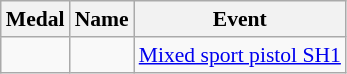<table class="wikitable sortable" style="font-size:90%">
<tr>
<th>Medal</th>
<th>Name</th>
<th>Event</th>
</tr>
<tr>
<td></td>
<td></td>
<td><a href='#'>Mixed sport pistol SH1</a></td>
</tr>
</table>
